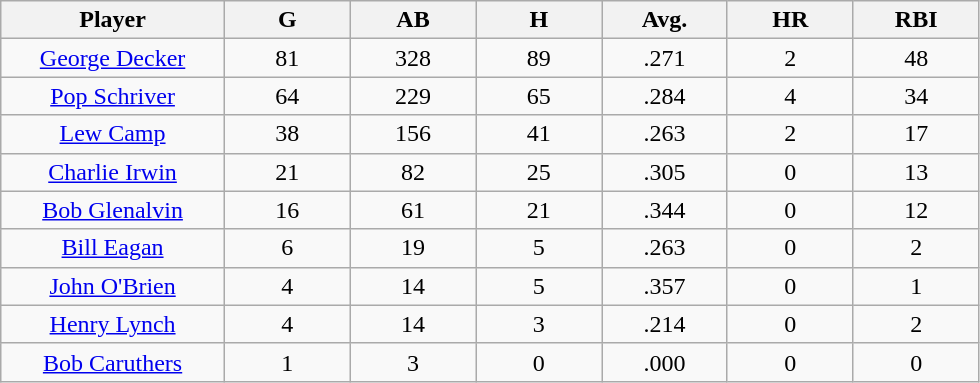<table class="wikitable sortable">
<tr>
<th bgcolor="#DDDDFF" width="16%">Player</th>
<th bgcolor="#DDDDFF" width="9%">G</th>
<th bgcolor="#DDDDFF" width="9%">AB</th>
<th bgcolor="#DDDDFF" width="9%">H</th>
<th bgcolor="#DDDDFF" width="9%">Avg.</th>
<th bgcolor="#DDDDFF" width="9%">HR</th>
<th bgcolor="#DDDDFF" width="9%">RBI</th>
</tr>
<tr align="center">
<td><a href='#'>George Decker</a></td>
<td>81</td>
<td>328</td>
<td>89</td>
<td>.271</td>
<td>2</td>
<td>48</td>
</tr>
<tr align=center>
<td><a href='#'>Pop Schriver</a></td>
<td>64</td>
<td>229</td>
<td>65</td>
<td>.284</td>
<td>4</td>
<td>34</td>
</tr>
<tr align=center>
<td><a href='#'>Lew Camp</a></td>
<td>38</td>
<td>156</td>
<td>41</td>
<td>.263</td>
<td>2</td>
<td>17</td>
</tr>
<tr align=center>
<td><a href='#'>Charlie Irwin</a></td>
<td>21</td>
<td>82</td>
<td>25</td>
<td>.305</td>
<td>0</td>
<td>13</td>
</tr>
<tr align=center>
<td><a href='#'>Bob Glenalvin</a></td>
<td>16</td>
<td>61</td>
<td>21</td>
<td>.344</td>
<td>0</td>
<td>12</td>
</tr>
<tr align=center>
<td><a href='#'>Bill Eagan</a></td>
<td>6</td>
<td>19</td>
<td>5</td>
<td>.263</td>
<td>0</td>
<td>2</td>
</tr>
<tr align=center>
<td><a href='#'>John O'Brien</a></td>
<td>4</td>
<td>14</td>
<td>5</td>
<td>.357</td>
<td>0</td>
<td>1</td>
</tr>
<tr align=center>
<td><a href='#'>Henry Lynch</a></td>
<td>4</td>
<td>14</td>
<td>3</td>
<td>.214</td>
<td>0</td>
<td>2</td>
</tr>
<tr align=center>
<td><a href='#'>Bob Caruthers</a></td>
<td>1</td>
<td>3</td>
<td>0</td>
<td>.000</td>
<td>0</td>
<td>0</td>
</tr>
</table>
